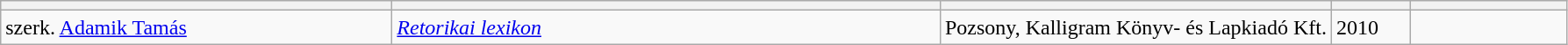<table class="wikitable sortable">
<tr>
<th bgcolor="#DAA520" width="25%"></th>
<th bgcolor="#DAA520" width="35%"></th>
<th bgcolor="#DAA520" width="25%"></th>
<th bgcolor="#DAA520" width="5%"></th>
<th bgcolor="#DAA520" width="10%"></th>
</tr>
<tr>
<td>szerk. <a href='#'>Adamik Tamás</a></td>
<td><em><a href='#'>Retorikai lexikon</a></em></td>
<td>Pozsony, Kalligram Könyv- és Lapkiadó Kft.</td>
<td>2010</td>
<td></td>
</tr>
</table>
